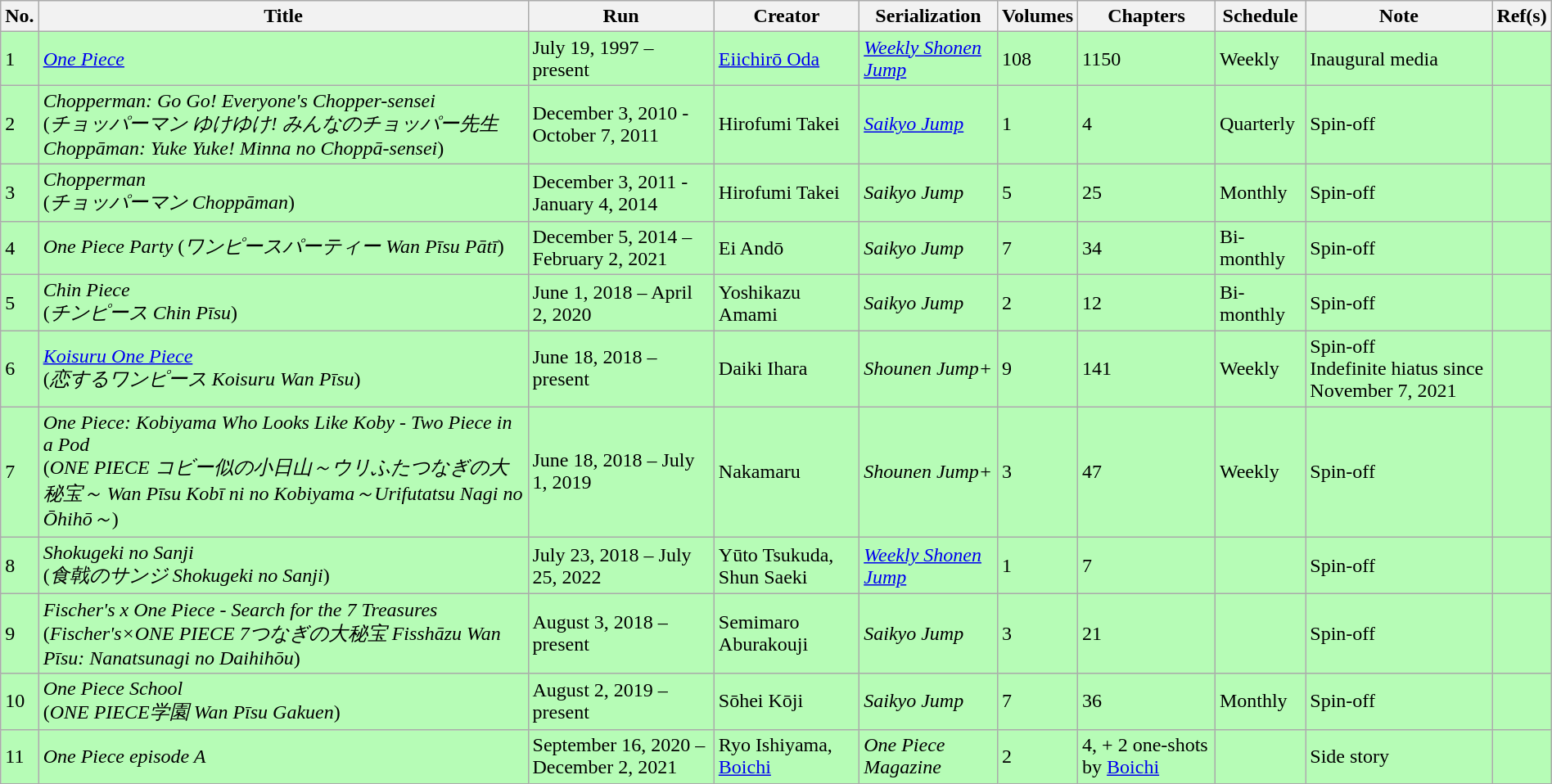<table class="wikitable" style="width:100%;" style="font-size: 100%;">
<tr style="text-align:center;">
<th>No.</th>
<th>Title</th>
<th>Run</th>
<th>Creator</th>
<th>Serialization</th>
<th>Volumes</th>
<th>Chapters</th>
<th>Schedule</th>
<th>Note</th>
<th>Ref(s)</th>
</tr>
<tr style="background:#b6fcb6;" span>
<td>1</td>
<td><em><a href='#'>One Piece</a></em></td>
<td>July 19, 1997 – present</td>
<td><a href='#'>Eiichirō Oda</a></td>
<td><em><a href='#'>Weekly Shonen Jump</a></em></td>
<td>108</td>
<td>1150</td>
<td>Weekly</td>
<td>Inaugural media</td>
<td></td>
</tr>
<tr style="background:#b6fcb6;" span>
<td>2</td>
<td><em>Chopperman: Go Go! Everyone's Chopper-sensei</em><br>(<em>チョッパーマン ゆけゆけ! みんなのチョッパー先生 Choppāman: Yuke Yuke! Minna no Choppā-sensei</em>)</td>
<td>December 3, 2010 - October 7, 2011</td>
<td>Hirofumi Takei</td>
<td><em><a href='#'>Saikyo Jump</a></em></td>
<td>1</td>
<td>4</td>
<td>Quarterly</td>
<td>Spin-off</td>
<td></td>
</tr>
<tr style="background:#b6fcb6;" span>
<td>3</td>
<td><em>Chopperman</em><br>(<em>チョッパーマン Choppāman</em>)</td>
<td>December 3, 2011 - January 4, 2014</td>
<td>Hirofumi Takei</td>
<td><em>Saikyo Jump</em></td>
<td>5</td>
<td>25</td>
<td>Monthly</td>
<td>Spin-off</td>
<td></td>
</tr>
<tr style="background:#b6fcb6;" span>
<td>4</td>
<td><em>One Piece Party</em> (<em>ワンピースパーティー Wan Pīsu Pātī</em>)</td>
<td>December 5, 2014 – February 2, 2021</td>
<td>Ei Andō</td>
<td><em>Saikyo Jump</em></td>
<td>7</td>
<td>34</td>
<td>Bi-monthly</td>
<td>Spin-off</td>
<td></td>
</tr>
<tr style="background:#b6fcb6;" span>
<td>5</td>
<td><em>Chin Piece</em><br>(<em>チンピース Chin Pīsu</em>)</td>
<td>June 1, 2018 – April 2, 2020</td>
<td>Yoshikazu Amami</td>
<td><em>Saikyo Jump</em></td>
<td>2</td>
<td>12</td>
<td>Bi-monthly</td>
<td>Spin-off</td>
<td></td>
</tr>
<tr style="background:#b6fcb6;" span>
<td>6</td>
<td><em><a href='#'>Koisuru One Piece</a></em><br>(<em>恋するワンピース Koisuru Wan Pīsu</em>)</td>
<td>June 18, 2018 – present</td>
<td>Daiki Ihara</td>
<td><em>Shounen Jump+</em></td>
<td>9</td>
<td>141</td>
<td>Weekly</td>
<td>Spin-off<br>Indefinite hiatus since November 7, 2021</td>
<td></td>
</tr>
<tr style="background:#b6fcb6;" span>
<td>7</td>
<td><em>One Piece: Kobiyama Who Looks Like Koby - Two Piece in a Pod</em><br>(<em>ONE PIECE コビー似の小日山～ウリふたつなぎの大秘宝～ Wan Pīsu Kobī ni no Kobiyama～Urifutatsu Nagi no Ōhihō～</em>)</td>
<td>June 18, 2018 – July 1, 2019</td>
<td>Nakamaru</td>
<td><em>Shounen Jump+</em></td>
<td>3</td>
<td>47</td>
<td>Weekly</td>
<td>Spin-off</td>
<td></td>
</tr>
<tr style="background:#b6fcb6;" span>
<td>8</td>
<td><em>Shokugeki no Sanji</em><br>(<em>食戟のサンジ Shokugeki no Sanji</em>)</td>
<td>July 23, 2018 – July 25, 2022</td>
<td>Yūto Tsukuda, Shun Saeki</td>
<td><em><a href='#'>Weekly Shonen Jump</a></em></td>
<td>1</td>
<td>7</td>
<td></td>
<td>Spin-off</td>
<td></td>
</tr>
<tr style="background:#b6fcb6;" span>
<td>9</td>
<td><em>Fischer's x One Piece - Search for the 7 Treasures</em><br>(<em>Fischer's×ONE PIECE 7つなぎの大秘宝 Fisshāzu Wan Pīsu: Nanatsunagi no Daihihōu</em>)</td>
<td>August 3, 2018 – present</td>
<td>Semimaro Aburakouji</td>
<td><em>Saikyo Jump</em></td>
<td>3</td>
<td>21</td>
<td></td>
<td>Spin-off</td>
<td></td>
</tr>
<tr style="background:#b6fcb6;" span>
<td>10</td>
<td><em>One Piece School</em><br>(<em>ONE PIECE学園 Wan Pīsu Gakuen</em>)</td>
<td>August 2, 2019 – present</td>
<td>Sōhei Kōji</td>
<td><em>Saikyo Jump</em></td>
<td>7</td>
<td>36</td>
<td>Monthly</td>
<td>Spin-off</td>
<td></td>
</tr>
<tr style="background:#b6fcb6;" span>
<td>11</td>
<td><em>One Piece episode A</em></td>
<td>September 16, 2020  – December 2, 2021</td>
<td>Ryo Ishiyama, <a href='#'>Boichi</a></td>
<td><em>One Piece Magazine</em></td>
<td>2</td>
<td>4, + 2 one-shots by <a href='#'>Boichi</a></td>
<td></td>
<td>Side story</td>
<td></td>
</tr>
</table>
